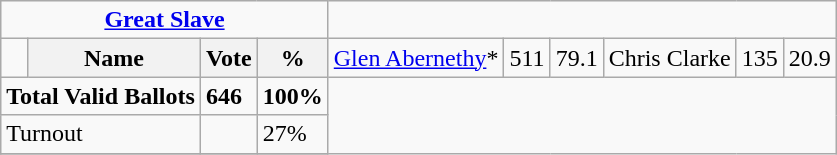<table class="wikitable">
<tr>
<td colspan=4 align=center><strong><a href='#'>Great Slave</a></strong></td>
</tr>
<tr>
<td></td>
<th><strong>Name </strong></th>
<th><strong>Vote</strong></th>
<th><strong>%</strong><br></th>
<td><a href='#'>Glen Abernethy</a>*</td>
<td>511</td>
<td>79.1<br></td>
<td>Chris Clarke</td>
<td>135</td>
<td>20.9</td>
</tr>
<tr>
<td colspan=2><strong>Total Valid Ballots</strong></td>
<td><strong>646</strong></td>
<td><strong>100%</strong></td>
</tr>
<tr>
<td colspan=2>Turnout</td>
<td></td>
<td>27%</td>
</tr>
<tr>
</tr>
</table>
